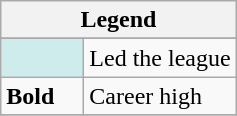<table class="wikitable">
<tr>
<th colspan="3">Legend</th>
</tr>
<tr>
</tr>
<tr>
<td style="background:#cfecec; width:3em;"></td>
<td>Led the league</td>
</tr>
<tr>
<td style="width:3em;"><strong>Bold</strong></td>
<td>Career high</td>
</tr>
<tr>
</tr>
</table>
